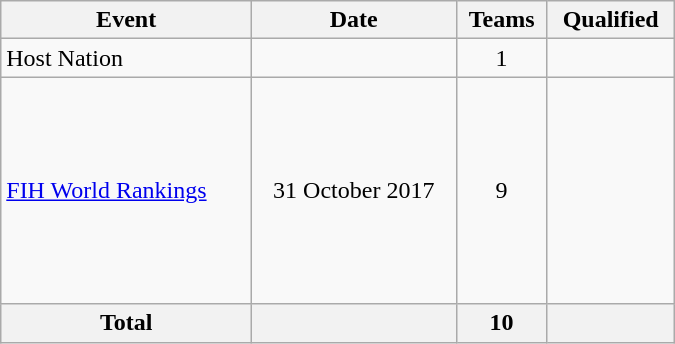<table class="wikitable" width=450>
<tr>
<th>Event</th>
<th>Date</th>
<th>Teams</th>
<th>Qualified</th>
</tr>
<tr>
<td>Host Nation</td>
<td></td>
<td align=center>1</td>
<td></td>
</tr>
<tr>
<td><a href='#'>FIH World Rankings</a></td>
<td align=center>31 October 2017</td>
<td align=center>9</td>
<td><br><br><br><br><br><br><br><br></td>
</tr>
<tr>
<th>Total</th>
<th></th>
<th>10</th>
<th></th>
</tr>
</table>
